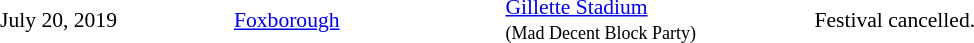<table cellpadding="2" style="border: 0px solid darkgray; font-size:90%">
<tr>
<th width="150"></th>
<th width="175"></th>
<th width="200"></th>
<th width="450"></th>
</tr>
<tr border="0">
<td>July 20, 2019</td>
<td><a href='#'>Foxborough</a></td>
<td><a href='#'>Gillette Stadium</a><br><small>(Mad Decent Block Party)</small></td>
<td>Festival cancelled.</td>
</tr>
</table>
